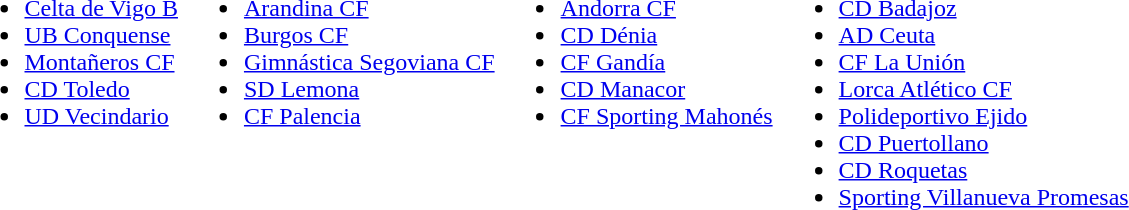<table>
<tr style="vertical-align: top;">
<td><br><ul><li><a href='#'>Celta de Vigo B</a></li><li><a href='#'>UB Conquense</a></li><li><a href='#'>Montañeros CF</a></li><li><a href='#'>CD Toledo</a></li><li><a href='#'>UD Vecindario</a></li></ul></td>
<td><br><ul><li><a href='#'>Arandina CF</a></li><li><a href='#'>Burgos CF</a></li><li><a href='#'>Gimnástica Segoviana CF</a></li><li><a href='#'>SD Lemona</a></li><li><a href='#'>CF Palencia</a></li></ul></td>
<td><br><ul><li><a href='#'>Andorra CF</a></li><li><a href='#'>CD Dénia</a></li><li><a href='#'>CF Gandía</a></li><li><a href='#'>CD Manacor</a></li><li><a href='#'>CF Sporting Mahonés</a></li></ul></td>
<td><br><ul><li><a href='#'>CD Badajoz</a></li><li><a href='#'>AD Ceuta</a></li><li><a href='#'>CF La Unión</a></li><li><a href='#'>Lorca Atlético CF</a></li><li><a href='#'>Polideportivo Ejido</a></li><li><a href='#'>CD Puertollano</a></li><li><a href='#'>CD Roquetas</a></li><li><a href='#'>Sporting Villanueva Promesas</a></li></ul></td>
</tr>
</table>
